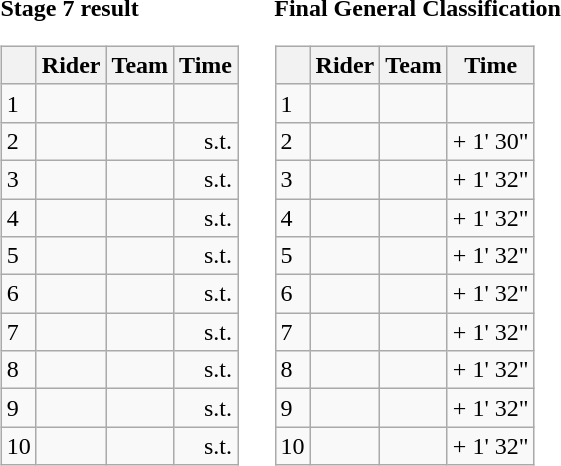<table>
<tr>
<td><strong>Stage 7 result</strong><br><table class="wikitable">
<tr>
<th></th>
<th>Rider</th>
<th>Team</th>
<th>Time</th>
</tr>
<tr>
<td>1</td>
<td></td>
<td></td>
<td align="right"></td>
</tr>
<tr>
<td>2</td>
<td></td>
<td></td>
<td align="right">s.t.</td>
</tr>
<tr>
<td>3</td>
<td></td>
<td></td>
<td align="right">s.t.</td>
</tr>
<tr>
<td>4</td>
<td></td>
<td></td>
<td align="right">s.t.</td>
</tr>
<tr>
<td>5</td>
<td></td>
<td></td>
<td align="right">s.t.</td>
</tr>
<tr>
<td>6</td>
<td></td>
<td></td>
<td align="right">s.t.</td>
</tr>
<tr>
<td>7</td>
<td></td>
<td></td>
<td align="right">s.t.</td>
</tr>
<tr>
<td>8</td>
<td></td>
<td></td>
<td align="right">s.t.</td>
</tr>
<tr>
<td>9</td>
<td></td>
<td></td>
<td align="right">s.t.</td>
</tr>
<tr>
<td>10</td>
<td></td>
<td></td>
<td align="right">s.t.</td>
</tr>
</table>
</td>
<td></td>
<td><strong>Final General Classification</strong><br><table class="wikitable">
<tr>
<th></th>
<th>Rider</th>
<th>Team</th>
<th>Time</th>
</tr>
<tr>
<td>1</td>
<td> </td>
<td></td>
<td align="right"></td>
</tr>
<tr>
<td>2</td>
<td></td>
<td></td>
<td align="right">+ 1' 30"</td>
</tr>
<tr>
<td>3</td>
<td></td>
<td></td>
<td align="right">+ 1' 32"</td>
</tr>
<tr>
<td>4</td>
<td></td>
<td></td>
<td align="right">+ 1' 32"</td>
</tr>
<tr>
<td>5</td>
<td></td>
<td></td>
<td align="right">+ 1' 32"</td>
</tr>
<tr>
<td>6</td>
<td></td>
<td></td>
<td align="right">+ 1' 32"</td>
</tr>
<tr>
<td>7</td>
<td></td>
<td></td>
<td align="right">+ 1' 32"</td>
</tr>
<tr>
<td>8</td>
<td></td>
<td></td>
<td align="right">+ 1' 32"</td>
</tr>
<tr>
<td>9</td>
<td></td>
<td></td>
<td align="right">+ 1' 32"</td>
</tr>
<tr>
<td>10</td>
<td></td>
<td></td>
<td align="right">+ 1' 32"</td>
</tr>
</table>
</td>
</tr>
</table>
